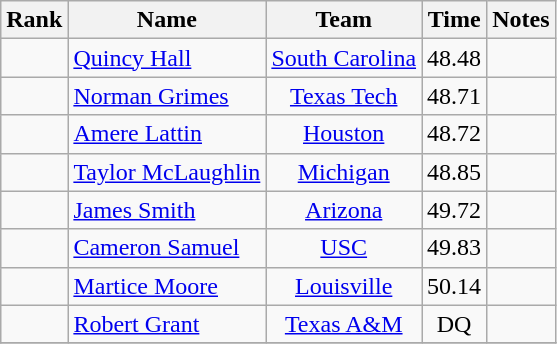<table class="wikitable sortable" style="text-align:center">
<tr>
<th>Rank</th>
<th>Name</th>
<th>Team</th>
<th>Time</th>
<th>Notes</th>
</tr>
<tr>
<td></td>
<td align=left> <a href='#'>Quincy Hall</a></td>
<td><a href='#'>South Carolina</a></td>
<td>48.48</td>
<td></td>
</tr>
<tr>
<td></td>
<td align=left> <a href='#'>Norman Grimes</a></td>
<td><a href='#'>Texas Tech</a></td>
<td>48.71</td>
<td></td>
</tr>
<tr>
<td></td>
<td align=left> <a href='#'>Amere Lattin</a></td>
<td><a href='#'>Houston</a></td>
<td>48.72</td>
<td></td>
</tr>
<tr>
<td></td>
<td align=left> <a href='#'>Taylor McLaughlin</a></td>
<td><a href='#'>Michigan</a></td>
<td>48.85</td>
<td></td>
</tr>
<tr>
<td></td>
<td align=left> <a href='#'>James Smith</a></td>
<td><a href='#'>Arizona</a></td>
<td>49.72</td>
<td></td>
</tr>
<tr>
<td></td>
<td align=left> <a href='#'>Cameron Samuel</a></td>
<td><a href='#'>USC</a></td>
<td>49.83</td>
<td></td>
</tr>
<tr>
<td></td>
<td align=left> <a href='#'>Martice Moore</a></td>
<td><a href='#'>Louisville</a></td>
<td>50.14</td>
<td></td>
</tr>
<tr>
<td></td>
<td align=left> <a href='#'>Robert Grant</a></td>
<td><a href='#'>Texas A&M</a></td>
<td>DQ</td>
<td></td>
</tr>
<tr>
</tr>
</table>
